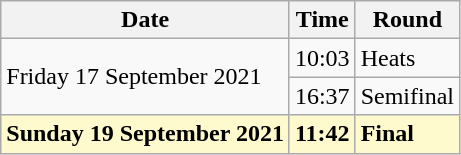<table class="wikitable">
<tr>
<th>Date</th>
<th>Time</th>
<th>Round</th>
</tr>
<tr>
<td rowspan=2>Friday 17 September 2021</td>
<td>10:03</td>
<td>Heats</td>
</tr>
<tr>
<td>16:37</td>
<td>Semifinal</td>
</tr>
<tr>
<td style=background:lemonchiffon><strong>Sunday 19 September 2021</strong></td>
<td style=background:lemonchiffon><strong>11:42</strong></td>
<td style=background:lemonchiffon><strong>Final</strong></td>
</tr>
</table>
